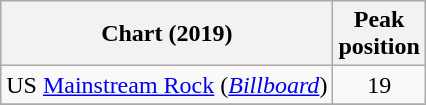<table class="wikitable sortable">
<tr>
<th>Chart (2019)</th>
<th>Peak<br>position</th>
</tr>
<tr>
<td>US <a href='#'>Mainstream Rock</a> (<em><a href='#'>Billboard</a></em>)</td>
<td style="text-align:center;">19</td>
</tr>
<tr>
</tr>
</table>
